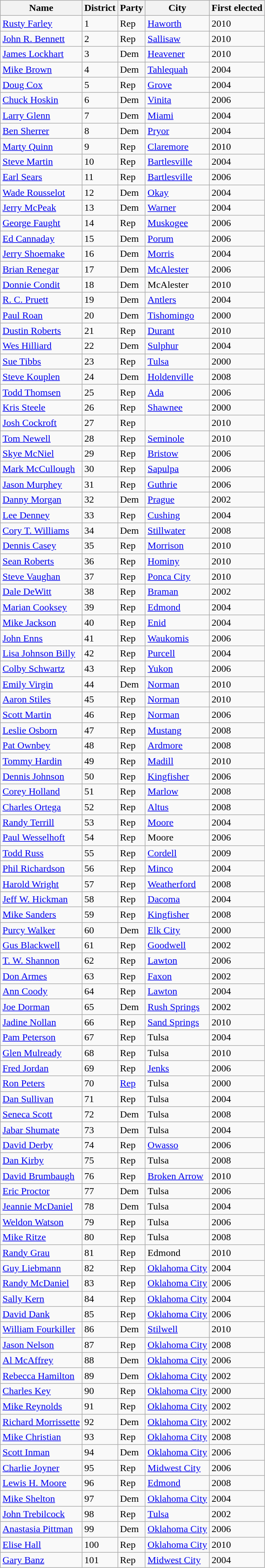<table class="wikitable sortable">
<tr>
<th>Name</th>
<th>District</th>
<th>Party</th>
<th>City</th>
<th>First elected</th>
</tr>
<tr>
<td><a href='#'>Rusty Farley</a></td>
<td>1</td>
<td>Rep</td>
<td><a href='#'>Haworth</a></td>
<td>2010</td>
</tr>
<tr>
<td><a href='#'>John R. Bennett</a></td>
<td>2</td>
<td>Rep</td>
<td><a href='#'>Sallisaw</a></td>
<td>2010</td>
</tr>
<tr>
<td><a href='#'>James Lockhart</a></td>
<td>3</td>
<td>Dem</td>
<td><a href='#'>Heavener</a></td>
<td>2010</td>
</tr>
<tr>
<td><a href='#'>Mike Brown</a></td>
<td>4</td>
<td>Dem</td>
<td><a href='#'>Tahlequah</a></td>
<td>2004</td>
</tr>
<tr>
<td><a href='#'>Doug Cox</a></td>
<td>5</td>
<td>Rep</td>
<td><a href='#'>Grove</a></td>
<td>2004</td>
</tr>
<tr>
<td><a href='#'>Chuck Hoskin</a></td>
<td>6</td>
<td>Dem</td>
<td><a href='#'>Vinita</a></td>
<td>2006</td>
</tr>
<tr>
<td><a href='#'>Larry Glenn</a></td>
<td>7</td>
<td>Dem</td>
<td><a href='#'>Miami</a></td>
<td>2004</td>
</tr>
<tr>
<td><a href='#'>Ben Sherrer</a></td>
<td>8</td>
<td>Dem</td>
<td><a href='#'>Pryor</a></td>
<td>2004</td>
</tr>
<tr>
<td><a href='#'>Marty Quinn</a></td>
<td>9</td>
<td>Rep</td>
<td><a href='#'>Claremore</a></td>
<td>2010</td>
</tr>
<tr>
<td><a href='#'>Steve Martin</a></td>
<td>10</td>
<td>Rep</td>
<td><a href='#'>Bartlesville</a></td>
<td>2004</td>
</tr>
<tr>
<td><a href='#'>Earl Sears</a></td>
<td>11</td>
<td>Rep</td>
<td><a href='#'>Bartlesville</a></td>
<td>2006</td>
</tr>
<tr>
<td><a href='#'>Wade Rousselot</a></td>
<td>12</td>
<td>Dem</td>
<td><a href='#'>Okay</a></td>
<td>2004</td>
</tr>
<tr>
<td><a href='#'>Jerry McPeak</a></td>
<td>13</td>
<td>Dem</td>
<td><a href='#'>Warner</a></td>
<td>2004</td>
</tr>
<tr>
<td><a href='#'>George Faught</a></td>
<td>14</td>
<td>Rep</td>
<td><a href='#'>Muskogee</a></td>
<td>2006</td>
</tr>
<tr>
<td><a href='#'>Ed Cannaday</a></td>
<td>15</td>
<td>Dem</td>
<td><a href='#'>Porum</a></td>
<td>2006</td>
</tr>
<tr>
<td><a href='#'>Jerry Shoemake</a></td>
<td>16</td>
<td>Dem</td>
<td><a href='#'>Morris</a></td>
<td>2004</td>
</tr>
<tr>
<td><a href='#'>Brian Renegar</a></td>
<td>17</td>
<td>Dem</td>
<td><a href='#'>McAlester</a></td>
<td>2006</td>
</tr>
<tr>
<td><a href='#'>Donnie Condit</a></td>
<td>18</td>
<td>Dem</td>
<td>McAlester</td>
<td>2010</td>
</tr>
<tr>
<td><a href='#'>R. C. Pruett</a></td>
<td>19</td>
<td>Dem</td>
<td><a href='#'>Antlers</a></td>
<td>2004</td>
</tr>
<tr>
<td><a href='#'>Paul Roan</a></td>
<td>20</td>
<td>Dem</td>
<td><a href='#'>Tishomingo</a></td>
<td>2000</td>
</tr>
<tr>
<td><a href='#'>Dustin Roberts</a></td>
<td>21</td>
<td>Rep</td>
<td><a href='#'>Durant</a></td>
<td>2010</td>
</tr>
<tr>
<td><a href='#'>Wes Hilliard</a></td>
<td>22</td>
<td>Dem</td>
<td><a href='#'>Sulphur</a></td>
<td>2004</td>
</tr>
<tr>
<td><a href='#'>Sue Tibbs</a></td>
<td>23</td>
<td>Rep</td>
<td><a href='#'>Tulsa</a></td>
<td>2000</td>
</tr>
<tr>
<td><a href='#'>Steve Kouplen</a></td>
<td>24</td>
<td>Dem</td>
<td><a href='#'>Holdenville</a></td>
<td>2008</td>
</tr>
<tr>
<td><a href='#'>Todd Thomsen</a></td>
<td>25</td>
<td>Rep</td>
<td><a href='#'>Ada</a></td>
<td>2006</td>
</tr>
<tr>
<td><a href='#'>Kris Steele</a></td>
<td>26</td>
<td>Rep</td>
<td><a href='#'>Shawnee</a></td>
<td>2000</td>
</tr>
<tr>
<td><a href='#'>Josh Cockroft</a></td>
<td>27</td>
<td>Rep</td>
<td></td>
<td>2010</td>
</tr>
<tr>
<td><a href='#'>Tom Newell</a></td>
<td>28</td>
<td>Rep</td>
<td><a href='#'>Seminole</a></td>
<td>2010</td>
</tr>
<tr>
<td><a href='#'>Skye McNiel</a></td>
<td>29</td>
<td>Rep</td>
<td><a href='#'>Bristow</a></td>
<td>2006</td>
</tr>
<tr>
<td><a href='#'>Mark McCullough</a></td>
<td>30</td>
<td>Rep</td>
<td><a href='#'>Sapulpa</a></td>
<td>2006</td>
</tr>
<tr>
<td><a href='#'>Jason Murphey</a></td>
<td>31</td>
<td>Rep</td>
<td><a href='#'>Guthrie</a></td>
<td>2006</td>
</tr>
<tr>
<td><a href='#'>Danny Morgan</a></td>
<td>32</td>
<td>Dem</td>
<td><a href='#'>Prague</a></td>
<td>2002</td>
</tr>
<tr>
<td><a href='#'>Lee Denney</a></td>
<td>33</td>
<td>Rep</td>
<td><a href='#'>Cushing</a></td>
<td>2004</td>
</tr>
<tr>
<td><a href='#'>Cory T. Williams</a></td>
<td>34</td>
<td>Dem</td>
<td><a href='#'>Stillwater</a></td>
<td>2008</td>
</tr>
<tr>
<td><a href='#'>Dennis Casey</a></td>
<td>35</td>
<td>Rep</td>
<td><a href='#'>Morrison</a></td>
<td>2010</td>
</tr>
<tr>
<td><a href='#'>Sean Roberts</a></td>
<td>36</td>
<td>Rep</td>
<td><a href='#'>Hominy</a></td>
<td>2010</td>
</tr>
<tr>
<td><a href='#'>Steve Vaughan</a></td>
<td>37</td>
<td>Rep</td>
<td><a href='#'>Ponca City</a></td>
<td>2010</td>
</tr>
<tr>
<td><a href='#'>Dale DeWitt</a></td>
<td>38</td>
<td>Rep</td>
<td><a href='#'>Braman</a></td>
<td>2002</td>
</tr>
<tr>
<td><a href='#'>Marian Cooksey</a></td>
<td>39</td>
<td>Rep</td>
<td><a href='#'>Edmond</a></td>
<td>2004</td>
</tr>
<tr>
<td><a href='#'>Mike Jackson</a></td>
<td>40</td>
<td>Rep</td>
<td><a href='#'>Enid</a></td>
<td>2004</td>
</tr>
<tr>
<td><a href='#'>John Enns</a></td>
<td>41</td>
<td>Rep</td>
<td><a href='#'>Waukomis</a></td>
<td>2006</td>
</tr>
<tr>
<td><a href='#'>Lisa Johnson Billy</a></td>
<td>42</td>
<td>Rep</td>
<td><a href='#'>Purcell</a></td>
<td>2004</td>
</tr>
<tr>
<td><a href='#'>Colby Schwartz</a></td>
<td>43</td>
<td>Rep</td>
<td><a href='#'>Yukon</a></td>
<td>2006</td>
</tr>
<tr>
<td><a href='#'>Emily Virgin</a></td>
<td>44</td>
<td>Dem</td>
<td><a href='#'>Norman</a></td>
<td>2010</td>
</tr>
<tr>
<td><a href='#'>Aaron Stiles</a></td>
<td>45</td>
<td>Rep</td>
<td><a href='#'>Norman</a></td>
<td>2010</td>
</tr>
<tr>
<td><a href='#'>Scott Martin</a></td>
<td>46</td>
<td>Rep</td>
<td><a href='#'>Norman</a></td>
<td>2006</td>
</tr>
<tr>
<td><a href='#'>Leslie Osborn</a></td>
<td>47</td>
<td>Rep</td>
<td><a href='#'>Mustang</a></td>
<td>2008</td>
</tr>
<tr>
<td><a href='#'>Pat Ownbey</a></td>
<td>48</td>
<td>Rep</td>
<td><a href='#'>Ardmore</a></td>
<td>2008</td>
</tr>
<tr>
<td><a href='#'>Tommy Hardin</a></td>
<td>49</td>
<td>Rep</td>
<td><a href='#'>Madill</a></td>
<td>2010</td>
</tr>
<tr>
<td><a href='#'>Dennis Johnson</a></td>
<td>50</td>
<td>Rep</td>
<td><a href='#'>Kingfisher</a></td>
<td>2006</td>
</tr>
<tr>
<td><a href='#'>Corey Holland</a></td>
<td>51</td>
<td>Rep</td>
<td><a href='#'>Marlow</a></td>
<td>2008</td>
</tr>
<tr>
<td><a href='#'>Charles Ortega</a></td>
<td>52</td>
<td>Rep</td>
<td><a href='#'>Altus</a></td>
<td>2008</td>
</tr>
<tr>
<td><a href='#'>Randy Terrill</a></td>
<td>53</td>
<td>Rep</td>
<td><a href='#'>Moore</a></td>
<td>2004</td>
</tr>
<tr>
<td><a href='#'>Paul Wesselhoft</a></td>
<td>54</td>
<td>Rep</td>
<td>Moore</td>
<td>2006</td>
</tr>
<tr>
<td><a href='#'>Todd Russ</a></td>
<td>55</td>
<td>Rep</td>
<td><a href='#'>Cordell</a></td>
<td>2009</td>
</tr>
<tr>
<td><a href='#'>Phil Richardson</a></td>
<td>56</td>
<td>Rep</td>
<td><a href='#'>Minco</a></td>
<td>2004</td>
</tr>
<tr>
<td><a href='#'>Harold Wright</a></td>
<td>57</td>
<td>Rep</td>
<td><a href='#'>Weatherford</a></td>
<td>2008</td>
</tr>
<tr>
<td><a href='#'>Jeff W. Hickman</a></td>
<td>58</td>
<td>Rep</td>
<td><a href='#'>Dacoma</a></td>
<td>2004</td>
</tr>
<tr>
<td><a href='#'>Mike Sanders</a></td>
<td>59</td>
<td>Rep</td>
<td><a href='#'>Kingfisher</a></td>
<td>2008</td>
</tr>
<tr>
<td><a href='#'>Purcy Walker</a></td>
<td>60</td>
<td>Dem</td>
<td><a href='#'>Elk City</a></td>
<td>2000</td>
</tr>
<tr>
<td><a href='#'>Gus Blackwell</a></td>
<td>61</td>
<td>Rep</td>
<td><a href='#'>Goodwell</a></td>
<td>2002</td>
</tr>
<tr>
<td><a href='#'>T. W. Shannon</a></td>
<td>62</td>
<td>Rep</td>
<td><a href='#'>Lawton</a></td>
<td>2006</td>
</tr>
<tr>
<td><a href='#'>Don Armes</a></td>
<td>63</td>
<td>Rep</td>
<td><a href='#'>Faxon</a></td>
<td>2002</td>
</tr>
<tr>
<td><a href='#'>Ann Coody</a></td>
<td>64</td>
<td>Rep</td>
<td><a href='#'>Lawton</a></td>
<td>2004</td>
</tr>
<tr>
<td><a href='#'>Joe Dorman</a></td>
<td>65</td>
<td>Dem</td>
<td><a href='#'>Rush Springs</a></td>
<td>2002</td>
</tr>
<tr>
<td><a href='#'>Jadine Nollan</a></td>
<td>66</td>
<td>Rep</td>
<td><a href='#'>Sand Springs</a></td>
<td>2010</td>
</tr>
<tr>
<td><a href='#'>Pam Peterson</a></td>
<td>67</td>
<td>Rep</td>
<td>Tulsa</td>
<td>2004</td>
</tr>
<tr>
<td><a href='#'>Glen Mulready</a></td>
<td>68</td>
<td>Rep</td>
<td>Tulsa</td>
<td>2010</td>
</tr>
<tr>
<td><a href='#'>Fred Jordan</a></td>
<td>69</td>
<td>Rep</td>
<td><a href='#'>Jenks</a></td>
<td>2006</td>
</tr>
<tr>
<td><a href='#'>Ron Peters</a></td>
<td>70</td>
<td><a href='#'>Rep</a></td>
<td>Tulsa</td>
<td>2000</td>
</tr>
<tr>
<td><a href='#'>Dan Sullivan</a></td>
<td>71</td>
<td>Rep</td>
<td>Tulsa</td>
<td>2004</td>
</tr>
<tr>
<td><a href='#'>Seneca Scott</a></td>
<td>72</td>
<td>Dem</td>
<td>Tulsa</td>
<td>2008</td>
</tr>
<tr>
<td><a href='#'>Jabar Shumate</a></td>
<td>73</td>
<td>Dem</td>
<td>Tulsa</td>
<td>2004</td>
</tr>
<tr>
<td><a href='#'>David Derby</a></td>
<td>74</td>
<td>Rep</td>
<td><a href='#'>Owasso</a></td>
<td>2006</td>
</tr>
<tr>
<td><a href='#'>Dan Kirby</a></td>
<td>75</td>
<td>Rep</td>
<td>Tulsa</td>
<td>2008</td>
</tr>
<tr>
<td><a href='#'>David Brumbaugh</a></td>
<td>76</td>
<td>Rep</td>
<td><a href='#'>Broken Arrow</a></td>
<td>2010</td>
</tr>
<tr>
<td><a href='#'>Eric Proctor</a></td>
<td>77</td>
<td>Dem</td>
<td>Tulsa</td>
<td>2006</td>
</tr>
<tr>
<td><a href='#'>Jeannie McDaniel</a></td>
<td>78</td>
<td>Dem</td>
<td>Tulsa</td>
<td>2004</td>
</tr>
<tr>
<td><a href='#'>Weldon Watson</a></td>
<td>79</td>
<td>Rep</td>
<td>Tulsa</td>
<td>2006</td>
</tr>
<tr>
<td><a href='#'>Mike Ritze</a></td>
<td>80</td>
<td>Rep</td>
<td>Tulsa</td>
<td>2008</td>
</tr>
<tr>
<td><a href='#'>Randy Grau</a></td>
<td>81</td>
<td>Rep</td>
<td>Edmond</td>
<td>2010</td>
</tr>
<tr>
<td><a href='#'>Guy Liebmann</a></td>
<td>82</td>
<td>Rep</td>
<td><a href='#'>Oklahoma City</a></td>
<td>2004</td>
</tr>
<tr>
<td><a href='#'>Randy McDaniel</a></td>
<td>83</td>
<td>Rep</td>
<td><a href='#'>Oklahoma City</a></td>
<td>2006</td>
</tr>
<tr>
<td><a href='#'>Sally Kern</a></td>
<td>84</td>
<td>Rep</td>
<td><a href='#'>Oklahoma City</a></td>
<td>2004</td>
</tr>
<tr>
<td><a href='#'>David Dank</a></td>
<td>85</td>
<td>Rep</td>
<td><a href='#'>Oklahoma City</a></td>
<td>2006</td>
</tr>
<tr>
<td><a href='#'>William Fourkiller</a></td>
<td>86</td>
<td>Dem</td>
<td><a href='#'>Stilwell</a></td>
<td>2010</td>
</tr>
<tr>
<td><a href='#'>Jason Nelson</a></td>
<td>87</td>
<td>Rep</td>
<td><a href='#'>Oklahoma City</a></td>
<td>2008</td>
</tr>
<tr>
<td><a href='#'>Al McAffrey</a></td>
<td>88</td>
<td>Dem</td>
<td><a href='#'>Oklahoma City</a></td>
<td>2006</td>
</tr>
<tr>
<td><a href='#'>Rebecca Hamilton</a></td>
<td>89</td>
<td>Dem</td>
<td><a href='#'>Oklahoma City</a></td>
<td>2002</td>
</tr>
<tr>
<td><a href='#'>Charles Key</a></td>
<td>90</td>
<td>Rep</td>
<td><a href='#'>Oklahoma City</a></td>
<td>2000</td>
</tr>
<tr>
<td><a href='#'>Mike Reynolds</a></td>
<td>91</td>
<td>Rep</td>
<td><a href='#'>Oklahoma City</a></td>
<td>2002</td>
</tr>
<tr>
<td><a href='#'>Richard Morrissette</a></td>
<td>92</td>
<td>Dem</td>
<td><a href='#'>Oklahoma City</a></td>
<td>2002</td>
</tr>
<tr>
<td><a href='#'>Mike Christian</a></td>
<td>93</td>
<td>Rep</td>
<td><a href='#'>Oklahoma City</a></td>
<td>2008</td>
</tr>
<tr>
<td><a href='#'>Scott Inman</a></td>
<td>94</td>
<td>Dem</td>
<td><a href='#'>Oklahoma City</a></td>
<td>2006</td>
</tr>
<tr>
<td><a href='#'>Charlie Joyner</a></td>
<td>95</td>
<td>Rep</td>
<td><a href='#'>Midwest City</a></td>
<td>2006</td>
</tr>
<tr>
<td><a href='#'>Lewis H. Moore</a></td>
<td>96</td>
<td>Rep</td>
<td><a href='#'>Edmond</a></td>
<td>2008</td>
</tr>
<tr>
<td><a href='#'>Mike Shelton</a></td>
<td>97</td>
<td>Dem</td>
<td><a href='#'>Oklahoma City</a></td>
<td>2004</td>
</tr>
<tr>
<td><a href='#'>John Trebilcock</a></td>
<td>98</td>
<td>Rep</td>
<td><a href='#'>Tulsa</a></td>
<td>2002</td>
</tr>
<tr>
<td><a href='#'>Anastasia Pittman</a></td>
<td>99</td>
<td>Dem</td>
<td><a href='#'>Oklahoma City</a></td>
<td>2006</td>
</tr>
<tr>
<td><a href='#'>Elise Hall</a></td>
<td>100</td>
<td>Rep</td>
<td><a href='#'>Oklahoma City</a></td>
<td>2010</td>
</tr>
<tr>
<td><a href='#'>Gary Banz</a></td>
<td>101</td>
<td>Rep</td>
<td><a href='#'>Midwest City</a></td>
<td>2004</td>
</tr>
</table>
